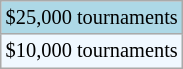<table class="wikitable" style="font-size:85%">
<tr bgcolor=lightblue>
<td>$25,000 tournaments</td>
</tr>
<tr bgcolor=f0f8ff>
<td>$10,000 tournaments</td>
</tr>
</table>
